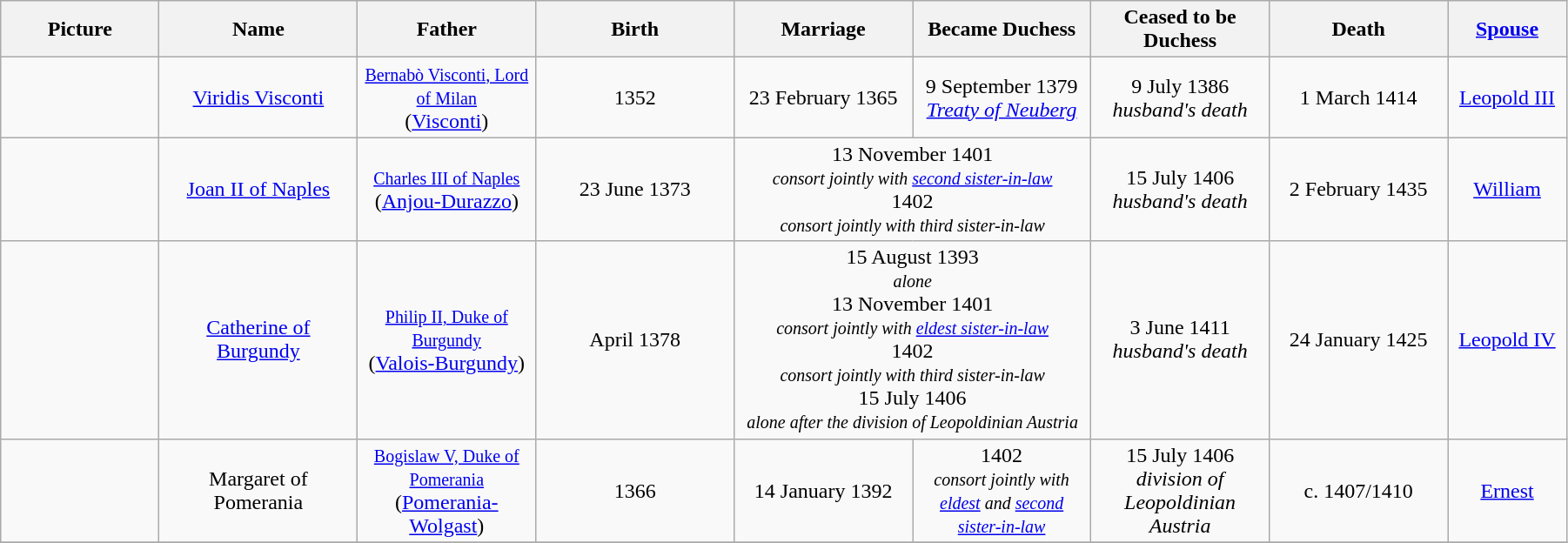<table width=95% class="wikitable">
<tr>
<th width = "8%">Picture</th>
<th width = "10%">Name</th>
<th width = "9%">Father</th>
<th width = "10%">Birth</th>
<th width = "9%">Marriage</th>
<th width = "9%">Became Duchess</th>
<th width = "9%">Ceased to be Duchess</th>
<th width = "9%">Death</th>
<th width = "6%"><a href='#'>Spouse</a></th>
</tr>
<tr>
<td align=center></td>
<td align=center><a href='#'>Viridis Visconti</a></td>
<td align="center"><small><a href='#'>Bernabò Visconti, Lord of Milan</a></small><br>(<a href='#'>Visconti</a>)</td>
<td align="center">1352</td>
<td align="center">23 February 1365</td>
<td align="center">9 September 1379<br><em><a href='#'>Treaty of Neuberg</a></em></td>
<td align="center">9 July 1386<br><em>husband's death</em></td>
<td align="center">1 March 1414</td>
<td align="center"><a href='#'>Leopold III</a></td>
</tr>
<tr>
<td align=center></td>
<td align=center><a href='#'>Joan II of Naples</a></td>
<td align="center"><small><a href='#'>Charles III of Naples</a></small><br>(<a href='#'>Anjou-Durazzo</a>)</td>
<td align="center">23 June 1373</td>
<td align="center" colspan="2">13 November 1401<br><small><em>consort jointly with <a href='#'>second sister-in-law</a></em></small><br>1402<br><small><em>consort jointly with third sister-in-law</em></small></td>
<td align="center">15 July 1406<br><em>husband's death</em></td>
<td align="center">2 February 1435</td>
<td align="center"><a href='#'>William</a></td>
</tr>
<tr>
<td align=center></td>
<td align=center><a href='#'>Catherine of Burgundy</a></td>
<td align="center"><small><a href='#'>Philip II, Duke of Burgundy</a></small><br>(<a href='#'>Valois-Burgundy</a>)</td>
<td align="center">April 1378</td>
<td align="center" colspan="2">15 August 1393<br><small><em>alone</em></small><br>13 November 1401<br><small><em>consort jointly with <a href='#'>eldest sister-in-law</a></em></small><br>1402<br><small><em>consort jointly with third sister-in-law</em></small><br>15 July 1406<br><small><em>alone after the division of Leopoldinian Austria</em></small></td>
<td align="center">3 June 1411<br><em>husband's death</em></td>
<td align="center">24 January 1425</td>
<td align="center"><a href='#'>Leopold IV</a></td>
</tr>
<tr>
<td align=center></td>
<td align=center>Margaret of Pomerania</td>
<td align="center"><small><a href='#'>Bogislaw V, Duke of Pomerania</a></small><br>(<a href='#'>Pomerania-Wolgast</a>)</td>
<td align="center">1366</td>
<td align="center">14 January 1392</td>
<td align="center">1402<br><small><em>consort jointly with <a href='#'>eldest</a> and <a href='#'>second sister-in-law</a></em></small><br></td>
<td align="center">15 July 1406<br><em>division of Leopoldinian Austria</em></td>
<td align="center">c. 1407/1410</td>
<td align="center"><a href='#'>Ernest</a></td>
</tr>
<tr>
</tr>
</table>
